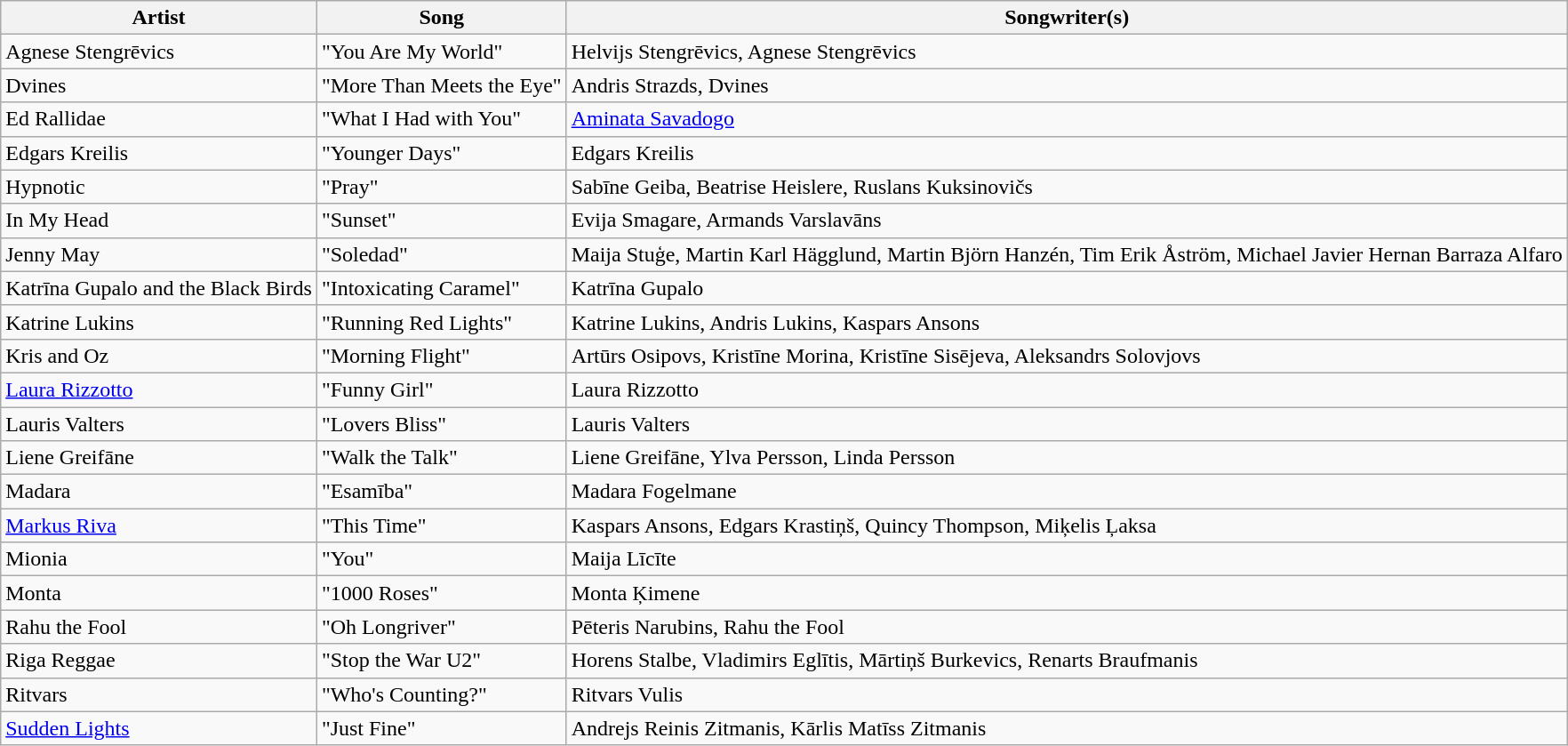<table class="sortable wikitable" style="margin: 1em auto 1em auto">
<tr>
<th>Artist</th>
<th>Song</th>
<th>Songwriter(s)</th>
</tr>
<tr>
<td>Agnese Stengrēvics</td>
<td>"You Are My World"</td>
<td>Helvijs Stengrēvics, Agnese Stengrēvics</td>
</tr>
<tr>
<td>Dvines</td>
<td>"More Than Meets the Eye"</td>
<td>Andris Strazds, Dvines</td>
</tr>
<tr>
<td>Ed Rallidae</td>
<td>"What I Had with You"</td>
<td><a href='#'>Aminata Savadogo</a></td>
</tr>
<tr>
<td>Edgars Kreilis</td>
<td>"Younger Days"</td>
<td>Edgars Kreilis</td>
</tr>
<tr>
<td>Hypnotic</td>
<td>"Pray"</td>
<td>Sabīne Geiba, Beatrise Heislere, Ruslans Kuksinovičs</td>
</tr>
<tr>
<td>In My Head</td>
<td>"Sunset"</td>
<td>Evija Smagare, Armands Varslavāns</td>
</tr>
<tr>
<td>Jenny May</td>
<td>"Soledad"</td>
<td>Maija Stuģe, Martin Karl Hägglund, Martin Björn Hanzén, Tim Erik Åström, Michael Javier Hernan Barraza Alfaro</td>
</tr>
<tr>
<td>Katrīna Gupalo and the Black Birds</td>
<td>"Intoxicating Caramel"</td>
<td>Katrīna Gupalo</td>
</tr>
<tr>
<td>Katrine Lukins</td>
<td>"Running Red Lights"</td>
<td>Katrine Lukins, Andris Lukins, Kaspars Ansons</td>
</tr>
<tr>
<td>Kris and Oz</td>
<td>"Morning Flight"</td>
<td>Artūrs Osipovs, Kristīne Morina, Kristīne Sisējeva, Aleksandrs Solovjovs</td>
</tr>
<tr>
<td><a href='#'>Laura Rizzotto</a></td>
<td>"Funny Girl"</td>
<td>Laura Rizzotto</td>
</tr>
<tr>
<td>Lauris Valters</td>
<td>"Lovers Bliss"</td>
<td>Lauris Valters</td>
</tr>
<tr>
<td>Liene Greifāne</td>
<td>"Walk the Talk"</td>
<td>Liene Greifāne, Ylva Persson, Linda Persson</td>
</tr>
<tr>
<td>Madara</td>
<td>"Esamība"</td>
<td>Madara Fogelmane</td>
</tr>
<tr>
<td><a href='#'>Markus Riva</a></td>
<td>"This Time"</td>
<td>Kaspars Ansons, Edgars Krastiņš, Quincy Thompson, Miķelis Ļaksa</td>
</tr>
<tr>
<td>Mionia</td>
<td>"You"</td>
<td>Maija Līcīte</td>
</tr>
<tr>
<td>Monta</td>
<td>"1000 Roses"</td>
<td>Monta Ķimene</td>
</tr>
<tr>
<td>Rahu the Fool</td>
<td>"Oh Longriver"</td>
<td>Pēteris Narubins, Rahu the Fool</td>
</tr>
<tr>
<td>Riga Reggae</td>
<td>"Stop the War U2"</td>
<td>Horens Stalbe, Vladimirs Eglītis, Mārtiņš Burkevics, Renarts Braufmanis</td>
</tr>
<tr>
<td>Ritvars</td>
<td>"Who's Counting?"</td>
<td>Ritvars Vulis</td>
</tr>
<tr>
<td><a href='#'>Sudden Lights</a></td>
<td>"Just Fine"</td>
<td>Andrejs Reinis Zitmanis, Kārlis Matīss Zitmanis</td>
</tr>
</table>
